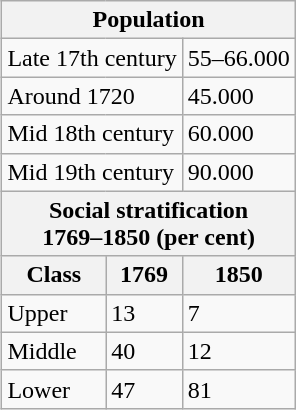<table class="wikitable" align="right">
<tr>
<th colspan="3">Population</th>
</tr>
<tr>
<td colspan="2">Late 17th century</td>
<td>55–66.000</td>
</tr>
<tr>
<td colspan="2">Around 1720</td>
<td>45.000</td>
</tr>
<tr>
<td colspan="2">Mid 18th century</td>
<td>60.000</td>
</tr>
<tr>
<td colspan="2">Mid 19th century</td>
<td>90.000</td>
</tr>
<tr>
<th colspan="3">Social stratification<br>1769–1850 (per cent)</th>
</tr>
<tr>
<th>Class</th>
<th>1769</th>
<th>1850</th>
</tr>
<tr>
<td>Upper</td>
<td>13</td>
<td>7</td>
</tr>
<tr>
<td>Middle</td>
<td>40</td>
<td>12</td>
</tr>
<tr>
<td>Lower</td>
<td>47</td>
<td>81</td>
</tr>
</table>
